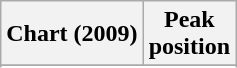<table class="wikitable sortable plainrowheaders" style="text-align:center">
<tr>
<th>Chart (2009)</th>
<th>Peak<br>position</th>
</tr>
<tr>
</tr>
<tr>
</tr>
<tr>
</tr>
<tr>
</tr>
<tr>
</tr>
<tr>
</tr>
</table>
